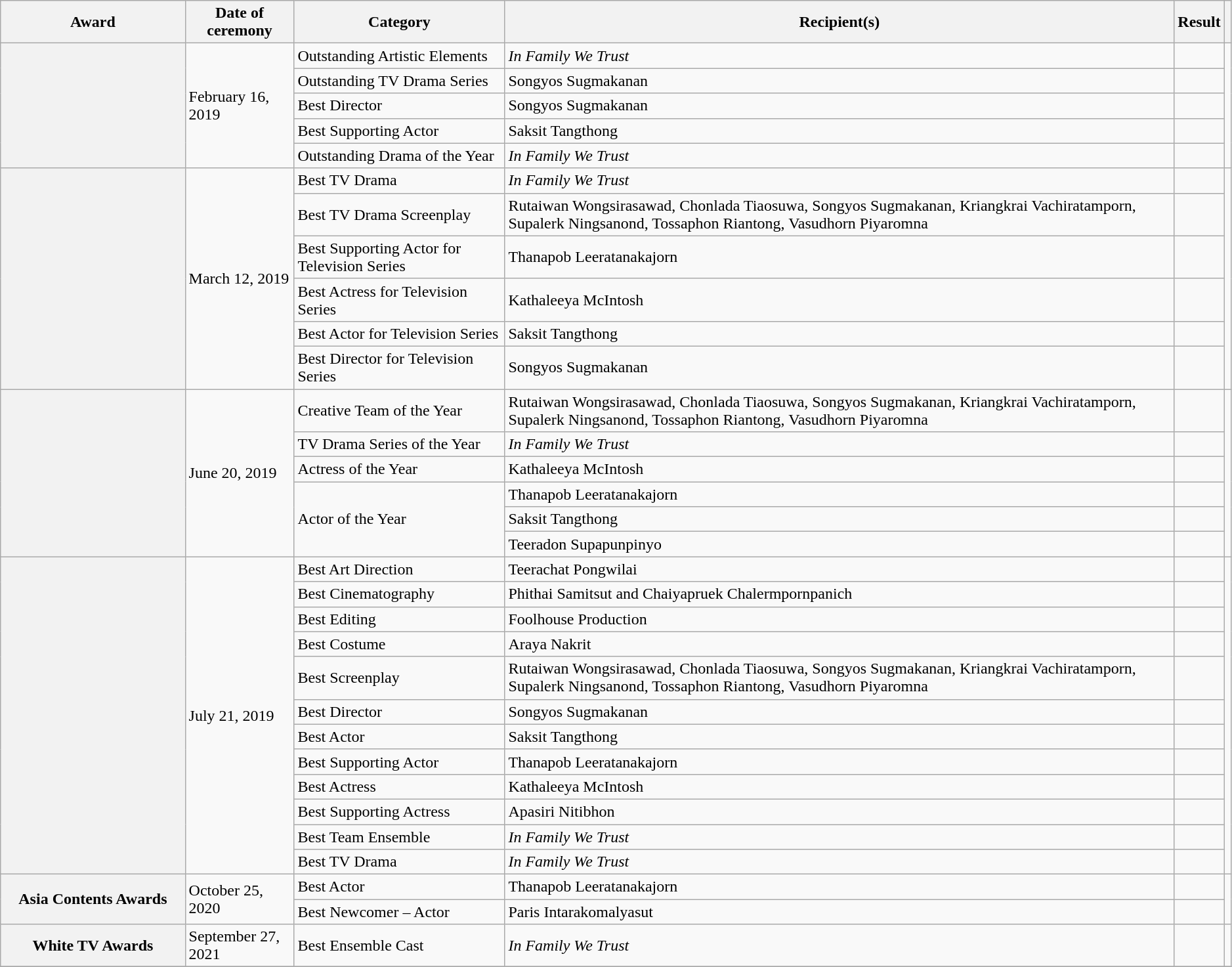<table class="wikitable sortable plainrowheaders" style="width: 99%">
<tr>
<th scope="col" style="width:15%;">Award</th>
<th scope="col">Date of ceremony</th>
<th scope="col">Category</th>
<th scope="col">Recipient(s)</th>
<th scope="col">Result</th>
<th scope="col" class="unsortable"></th>
</tr>
<tr>
<th scope="row" rowspan = "5"></th>
<td rowspan="5">February 16, 2019</td>
<td>Outstanding Artistic Elements</td>
<td><em>In Family We Trust</em></td>
<td></td>
<td rowspan = "5" style="text-align:center;"></td>
</tr>
<tr>
<td>Outstanding TV Drama Series</td>
<td>Songyos Sugmakanan</td>
<td></td>
</tr>
<tr>
<td>Best Director</td>
<td>Songyos Sugmakanan</td>
<td></td>
</tr>
<tr>
<td>Best Supporting Actor</td>
<td>Saksit Tangthong</td>
<td></td>
</tr>
<tr>
<td>Outstanding Drama of the Year</td>
<td><em>In Family We Trust</em></td>
<td></td>
</tr>
<tr>
<th scope="row" rowspan = "6"></th>
<td rowspan="6">March 12, 2019</td>
<td>Best TV Drama</td>
<td><em>In Family We Trust</em></td>
<td></td>
<td rowspan = "6" style="text-align:center;"></td>
</tr>
<tr>
<td>Best TV Drama Screenplay</td>
<td>Rutaiwan Wongsirasawad, Chonlada Tiaosuwa, Songyos Sugmakanan, Kriangkrai Vachiratamporn, Supalerk Ningsanond, Tossaphon Riantong, Vasudhorn Piyaromna</td>
<td></td>
</tr>
<tr>
<td>Best Supporting Actor for Television Series</td>
<td>Thanapob Leeratanakajorn</td>
<td></td>
</tr>
<tr>
<td>Best Actress for Television Series</td>
<td>Kathaleeya McIntosh</td>
<td></td>
</tr>
<tr>
<td>Best Actor for Television Series</td>
<td>Saksit Tangthong</td>
<td></td>
</tr>
<tr>
<td>Best Director for Television Series</td>
<td>Songyos Sugmakanan</td>
<td></td>
</tr>
<tr>
<th scope="row" rowspan="6"></th>
<td rowspan="6">June 20, 2019</td>
<td>Creative Team of the Year</td>
<td>Rutaiwan Wongsirasawad, Chonlada Tiaosuwa, Songyos Sugmakanan, Kriangkrai Vachiratamporn, Supalerk Ningsanond, Tossaphon Riantong, Vasudhorn Piyaromna</td>
<td></td>
<td rowspan="6" style="text-align:center;"></td>
</tr>
<tr>
<td>TV Drama Series of the Year</td>
<td><em>In Family We Trust</em></td>
<td></td>
</tr>
<tr>
<td>Actress of the Year</td>
<td>Kathaleeya McIntosh</td>
<td></td>
</tr>
<tr>
<td rowspan = "3">Actor of the Year</td>
<td>Thanapob Leeratanakajorn</td>
<td></td>
</tr>
<tr>
<td>Saksit Tangthong</td>
<td></td>
</tr>
<tr>
<td>Teeradon Supapunpinyo</td>
<td></td>
</tr>
<tr>
<th scope="row" rowspan = "12"></th>
<td rowspan="12">July 21, 2019</td>
<td>Best Art Direction</td>
<td>Teerachat Pongwilai</td>
<td></td>
<td rowspan = "12" style="text-align:center;"></td>
</tr>
<tr>
<td>Best Cinematography</td>
<td>Phithai Samitsut and Chaiyapruek Chalermpornpanich</td>
<td></td>
</tr>
<tr>
<td>Best Editing</td>
<td>Foolhouse Production</td>
<td></td>
</tr>
<tr>
<td>Best Costume</td>
<td>Araya Nakrit</td>
<td></td>
</tr>
<tr>
<td>Best Screenplay</td>
<td>Rutaiwan Wongsirasawad, Chonlada Tiaosuwa, Songyos Sugmakanan, Kriangkrai Vachiratamporn, Supalerk Ningsanond, Tossaphon Riantong, Vasudhorn Piyaromna</td>
<td></td>
</tr>
<tr>
<td>Best Director</td>
<td>Songyos Sugmakanan</td>
<td></td>
</tr>
<tr>
<td>Best Actor</td>
<td>Saksit Tangthong</td>
<td></td>
</tr>
<tr>
<td>Best Supporting Actor</td>
<td>Thanapob Leeratanakajorn</td>
<td></td>
</tr>
<tr>
<td>Best Actress</td>
<td>Kathaleeya McIntosh</td>
<td></td>
</tr>
<tr>
<td>Best Supporting Actress</td>
<td>Apasiri Nitibhon</td>
<td></td>
</tr>
<tr>
<td>Best Team Ensemble</td>
<td><em>In Family We Trust</em></td>
<td></td>
</tr>
<tr>
<td>Best TV Drama</td>
<td><em>In Family We Trust</em></td>
<td></td>
</tr>
<tr>
<th scope="row" rowspan = "2">Asia Contents Awards</th>
<td rowspan="2">October 25, 2020</td>
<td>Best Actor</td>
<td>Thanapob Leeratanakajorn</td>
<td></td>
<td rowspan = "2" style="text-align:center;"></td>
</tr>
<tr>
<td>Best Newcomer – Actor</td>
<td>Paris Intarakomalyasut</td>
<td></td>
</tr>
<tr>
<th scope="row">White TV Awards</th>
<td>September 27, 2021</td>
<td>Best Ensemble Cast</td>
<td><em>In Family We Trust</em></td>
<td></td>
<td style="text-align:center;"></td>
</tr>
<tr>
</tr>
</table>
